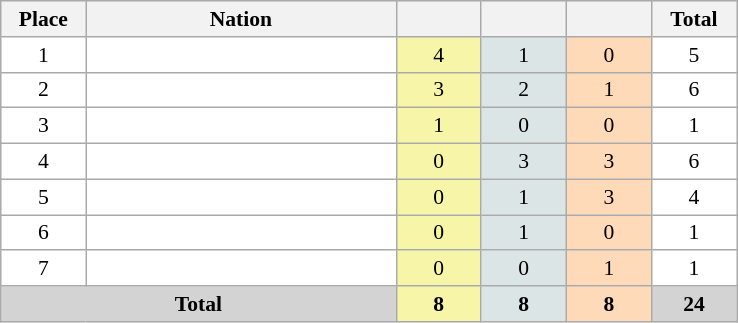<table class=wikitable style="border:1px solid #AAAAAA;font-size:90%">
<tr bgcolor="#EFEFEF">
<th width=50>Place</th>
<th width=200>Nation</th>
<th width=50></th>
<th width=50></th>
<th width=50></th>
<th width=50>Total</th>
</tr>
<tr align="center" valign="top" bgcolor="#FFFFFF">
<td>1</td>
<td align="left"></td>
<td style="background:#F7F6A8;">4</td>
<td style="background:#DCE5E5;">1</td>
<td style="background:#FFDAB9;">0</td>
<td>5</td>
</tr>
<tr align="center" valign="top" bgcolor="#FFFFFF">
<td>2</td>
<td align="left"></td>
<td style="background:#F7F6A8;">3</td>
<td style="background:#DCE5E5;">2</td>
<td style="background:#FFDAB9;">1</td>
<td>6</td>
</tr>
<tr align="center" valign="top" bgcolor="#FFFFFF">
<td>3</td>
<td align="left"></td>
<td style="background:#F7F6A8;">1</td>
<td style="background:#DCE5E5;">0</td>
<td style="background:#FFDAB9;">0</td>
<td>1</td>
</tr>
<tr align="center" valign="top" bgcolor="#FFFFFF">
<td>4</td>
<td align="left"></td>
<td style="background:#F7F6A8;">0</td>
<td style="background:#DCE5E5;">3</td>
<td style="background:#FFDAB9;">3</td>
<td>6</td>
</tr>
<tr align="center" valign="top" bgcolor="#FFFFFF">
<td>5</td>
<td align="left"></td>
<td style="background:#F7F6A8;">0</td>
<td style="background:#DCE5E5;">1</td>
<td style="background:#FFDAB9;">3</td>
<td>4</td>
</tr>
<tr align="center" valign="top" bgcolor="#FFFFFF">
<td>6</td>
<td align="left"></td>
<td style="background:#F7F6A8;">0</td>
<td style="background:#DCE5E5;">1</td>
<td style="background:#FFDAB9;">0</td>
<td>1</td>
</tr>
<tr align="center" valign="top" bgcolor="#FFFFFF">
<td>7</td>
<td align="left"></td>
<td style="background:#F7F6A8;">0</td>
<td style="background:#DCE5E5;">0</td>
<td style="background:#FFDAB9;">1</td>
<td>1</td>
</tr>
<tr align="center">
<td colspan="2" bgcolor=D3D3D3><strong>Total</strong></td>
<td style="background:#F7F6A8;"><strong>8</strong></td>
<td style="background:#DCE5E5;"><strong>8</strong></td>
<td style="background:#FFDAB9;"><strong>8</strong></td>
<td bgcolor=D3D3D3><strong>24</strong></td>
</tr>
</table>
